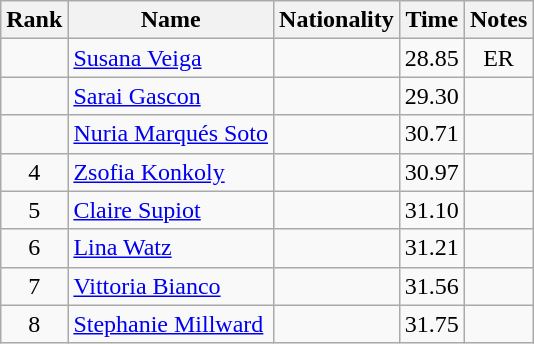<table class="wikitable sortable" style="text-align:center">
<tr>
<th>Rank</th>
<th>Name</th>
<th>Nationality</th>
<th>Time</th>
<th>Notes</th>
</tr>
<tr>
<td></td>
<td align=left><a href='#'>Susana Veiga</a></td>
<td align=left></td>
<td>28.85</td>
<td>ER</td>
</tr>
<tr>
<td></td>
<td align=left><a href='#'>Sarai Gascon</a></td>
<td align=left></td>
<td>29.30</td>
<td></td>
</tr>
<tr>
<td></td>
<td align=left><a href='#'>Nuria Marqués Soto</a></td>
<td align=left></td>
<td>30.71</td>
<td></td>
</tr>
<tr>
<td>4</td>
<td align=left><a href='#'>Zsofia Konkoly</a></td>
<td align=left></td>
<td>30.97</td>
<td></td>
</tr>
<tr>
<td>5</td>
<td align=left><a href='#'>Claire Supiot</a></td>
<td align=left></td>
<td>31.10</td>
<td></td>
</tr>
<tr>
<td>6</td>
<td align=left><a href='#'>Lina Watz</a></td>
<td align=left></td>
<td>31.21</td>
<td></td>
</tr>
<tr>
<td>7</td>
<td align=left><a href='#'>Vittoria Bianco</a></td>
<td align=left></td>
<td>31.56</td>
<td></td>
</tr>
<tr>
<td>8</td>
<td align=left><a href='#'>Stephanie Millward</a></td>
<td align=left></td>
<td>31.75</td>
<td></td>
</tr>
</table>
